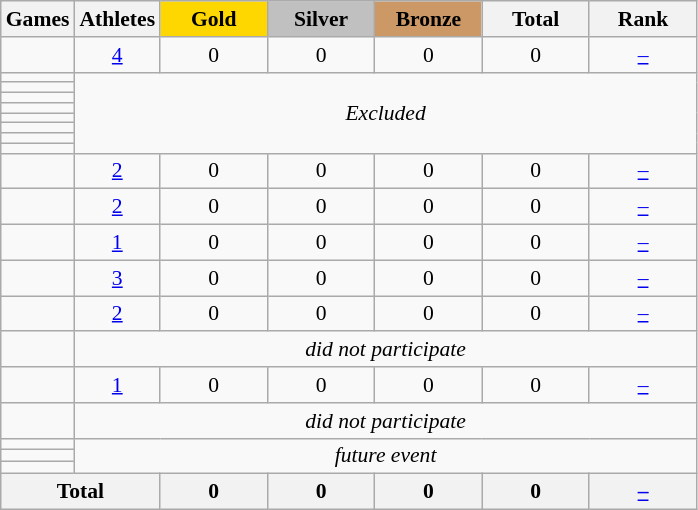<table class="wikitable" style="text-align:center; font-size:90%;">
<tr>
<th>Games</th>
<th>Athletes</th>
<td style="background:gold; width:4.5em; font-weight:bold;">Gold</td>
<td style="background:silver; width:4.5em; font-weight:bold;">Silver</td>
<td style="background:#cc9966; width:4.5em; font-weight:bold;">Bronze</td>
<th style="width:4.5em; font-weight:bold;">Total</th>
<th style="width:4.5em; font-weight:bold;">Rank</th>
</tr>
<tr>
<td align=left></td>
<td><a href='#'>4</a></td>
<td>0</td>
<td>0</td>
<td>0</td>
<td>0</td>
<td><a href='#'>–</a></td>
</tr>
<tr>
<td align=left></td>
<td colspan=6; rowspan=8><em>Excluded</em></td>
</tr>
<tr>
<td align=left></td>
</tr>
<tr>
<td align=left></td>
</tr>
<tr>
<td align=left></td>
</tr>
<tr>
<td align=left></td>
</tr>
<tr>
<td align=left></td>
</tr>
<tr>
<td align=left></td>
</tr>
<tr>
<td align=left></td>
</tr>
<tr>
<td align=left></td>
<td><a href='#'>2</a></td>
<td>0</td>
<td>0</td>
<td>0</td>
<td>0</td>
<td><a href='#'>–</a></td>
</tr>
<tr>
<td align=left></td>
<td><a href='#'>2</a></td>
<td>0</td>
<td>0</td>
<td>0</td>
<td>0</td>
<td><a href='#'>–</a></td>
</tr>
<tr>
<td align=left></td>
<td><a href='#'>1</a></td>
<td>0</td>
<td>0</td>
<td>0</td>
<td>0</td>
<td><a href='#'>–</a></td>
</tr>
<tr>
<td align=left></td>
<td><a href='#'>3</a></td>
<td>0</td>
<td>0</td>
<td>0</td>
<td>0</td>
<td><a href='#'>–</a></td>
</tr>
<tr>
<td align=left></td>
<td><a href='#'>2</a></td>
<td>0</td>
<td>0</td>
<td>0</td>
<td>0</td>
<td><a href='#'>–</a></td>
</tr>
<tr>
<td align=left></td>
<td colspan=6><em>did not participate</em></td>
</tr>
<tr>
<td align=left></td>
<td><a href='#'>1</a></td>
<td>0</td>
<td>0</td>
<td>0</td>
<td>0</td>
<td><a href='#'>–</a></td>
</tr>
<tr>
<td align=left></td>
<td colspan=6><em>did not participate</em></td>
</tr>
<tr>
<td align=left></td>
<td rowspan="3"; colspan=6><em>future event</em></td>
</tr>
<tr>
<td align=left></td>
</tr>
<tr>
<td align=left></td>
</tr>
<tr>
<th colspan=2>Total</th>
<th>0</th>
<th>0</th>
<th>0</th>
<th>0</th>
<th><a href='#'>–</a></th>
</tr>
</table>
